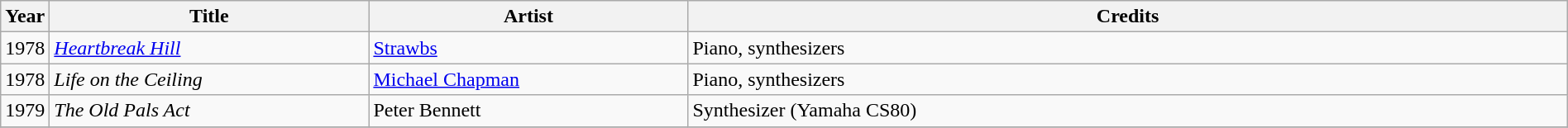<table class="wikitable sortable" width=100%>
<tr>
<th width=30px>Year</th>
<th width=250px>Title</th>
<th width=250px>Artist</th>
<th>Credits</th>
</tr>
<tr>
<td>1978</td>
<td><em><a href='#'>Heartbreak Hill</a></em></td>
<td><a href='#'>Strawbs</a></td>
<td>Piano, synthesizers</td>
</tr>
<tr>
<td>1978</td>
<td><em>Life on the Ceiling</em></td>
<td><a href='#'>Michael Chapman</a></td>
<td>Piano, synthesizers</td>
</tr>
<tr>
<td>1979</td>
<td><em>The Old Pals Act</em></td>
<td>Peter Bennett</td>
<td>Synthesizer (Yamaha CS80)</td>
</tr>
<tr>
</tr>
</table>
